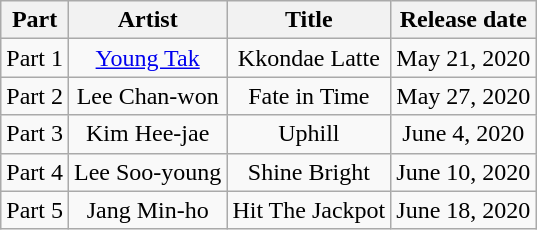<table class="wikitable" style="text-align:center">
<tr>
<th>Part</th>
<th>Artist</th>
<th>Title</th>
<th>Release date</th>
</tr>
<tr>
<td>Part 1</td>
<td><a href='#'>Young Tak</a></td>
<td>Kkondae Latte</td>
<td>May 21, 2020</td>
</tr>
<tr>
<td>Part 2</td>
<td>Lee Chan-won</td>
<td>Fate in Time</td>
<td>May 27, 2020</td>
</tr>
<tr>
<td>Part 3</td>
<td>Kim Hee-jae</td>
<td>Uphill</td>
<td>June 4, 2020</td>
</tr>
<tr>
<td>Part 4</td>
<td>Lee Soo-young</td>
<td>Shine Bright</td>
<td>June 10, 2020</td>
</tr>
<tr>
<td>Part 5</td>
<td>Jang Min-ho</td>
<td>Hit The Jackpot</td>
<td>June 18, 2020</td>
</tr>
</table>
